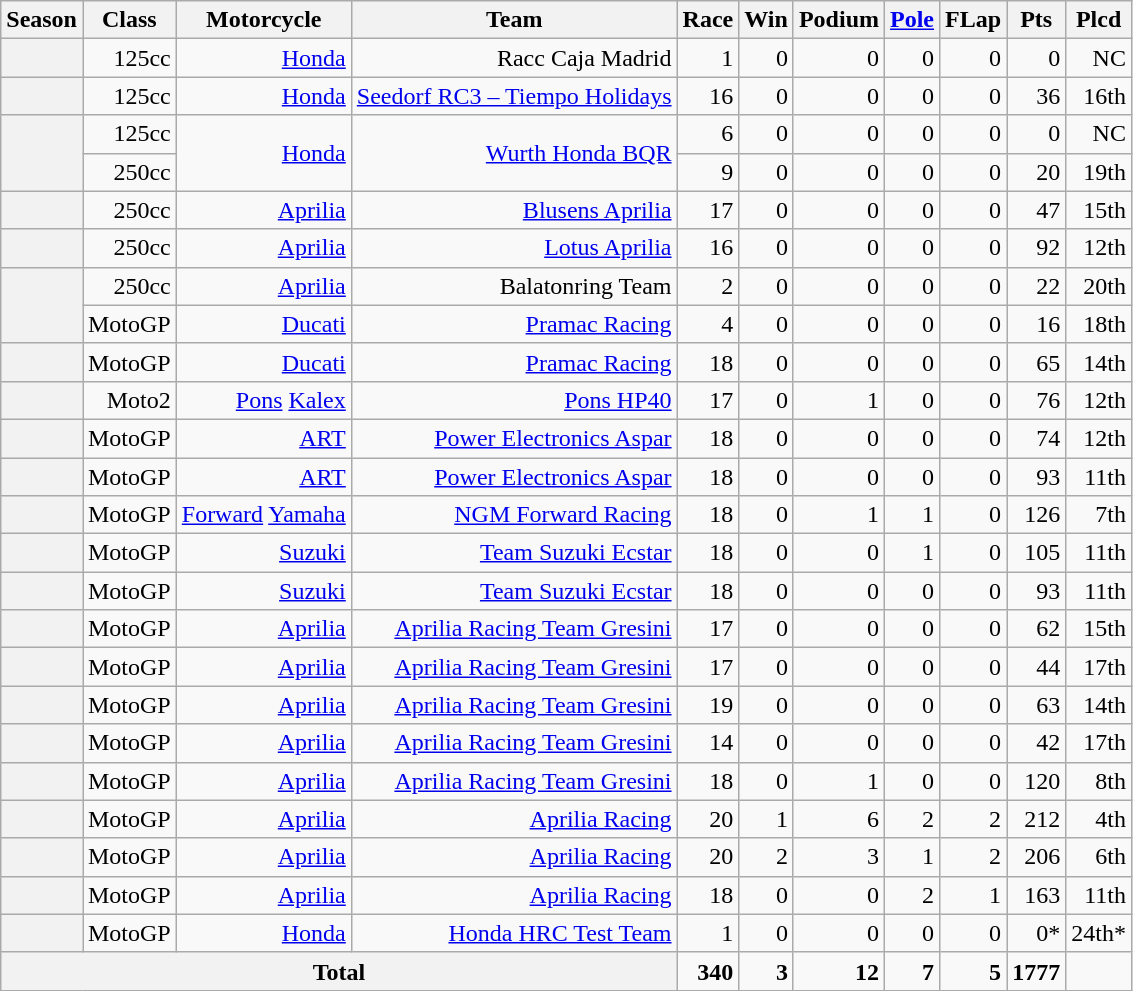<table class="wikitable" style=text-align:right>
<tr>
<th>Season</th>
<th>Class</th>
<th>Motorcycle</th>
<th>Team</th>
<th>Race</th>
<th>Win</th>
<th>Podium</th>
<th><a href='#'>Pole</a></th>
<th>FLap</th>
<th>Pts</th>
<th>Plcd</th>
</tr>
<tr>
<th></th>
<td>125cc</td>
<td><a href='#'>Honda</a></td>
<td>Racc Caja Madrid</td>
<td>1</td>
<td>0</td>
<td>0</td>
<td>0</td>
<td>0</td>
<td>0</td>
<td>NC</td>
</tr>
<tr>
<th></th>
<td>125cc</td>
<td><a href='#'>Honda</a></td>
<td><a href='#'>Seedorf RC3 – Tiempo Holidays</a></td>
<td>16</td>
<td>0</td>
<td>0</td>
<td>0</td>
<td>0</td>
<td>36</td>
<td>16th</td>
</tr>
<tr>
<th rowspan=2></th>
<td>125cc</td>
<td rowspan=2><a href='#'>Honda</a></td>
<td rowspan=2><a href='#'>Wurth Honda BQR</a></td>
<td>6</td>
<td>0</td>
<td>0</td>
<td>0</td>
<td>0</td>
<td>0</td>
<td>NC</td>
</tr>
<tr>
<td>250cc</td>
<td>9</td>
<td>0</td>
<td>0</td>
<td>0</td>
<td>0</td>
<td>20</td>
<td>19th</td>
</tr>
<tr>
<th></th>
<td>250cc</td>
<td><a href='#'>Aprilia</a></td>
<td><a href='#'>Blusens Aprilia</a></td>
<td>17</td>
<td>0</td>
<td>0</td>
<td>0</td>
<td>0</td>
<td>47</td>
<td>15th</td>
</tr>
<tr>
<th></th>
<td>250cc</td>
<td><a href='#'>Aprilia</a></td>
<td><a href='#'>Lotus Aprilia</a></td>
<td>16</td>
<td>0</td>
<td>0</td>
<td>0</td>
<td>0</td>
<td>92</td>
<td>12th</td>
</tr>
<tr>
<th rowspan=2></th>
<td>250cc</td>
<td><a href='#'>Aprilia</a></td>
<td>Balatonring Team</td>
<td>2</td>
<td>0</td>
<td>0</td>
<td>0</td>
<td>0</td>
<td>22</td>
<td>20th</td>
</tr>
<tr>
<td>MotoGP</td>
<td><a href='#'>Ducati</a></td>
<td><a href='#'>Pramac Racing</a></td>
<td>4</td>
<td>0</td>
<td>0</td>
<td>0</td>
<td>0</td>
<td>16</td>
<td>18th</td>
</tr>
<tr>
<th></th>
<td>MotoGP</td>
<td><a href='#'>Ducati</a></td>
<td><a href='#'>Pramac Racing</a></td>
<td>18</td>
<td>0</td>
<td>0</td>
<td>0</td>
<td>0</td>
<td>65</td>
<td>14th</td>
</tr>
<tr>
<th></th>
<td>Moto2</td>
<td><a href='#'>Pons</a> <a href='#'>Kalex</a></td>
<td><a href='#'>Pons HP40</a></td>
<td>17</td>
<td>0</td>
<td>1</td>
<td>0</td>
<td>0</td>
<td>76</td>
<td>12th</td>
</tr>
<tr>
<th></th>
<td>MotoGP</td>
<td><a href='#'>ART</a></td>
<td><a href='#'>Power Electronics Aspar</a></td>
<td>18</td>
<td>0</td>
<td>0</td>
<td>0</td>
<td>0</td>
<td>74</td>
<td>12th</td>
</tr>
<tr>
<th></th>
<td>MotoGP</td>
<td><a href='#'>ART</a></td>
<td><a href='#'>Power Electronics Aspar</a></td>
<td>18</td>
<td>0</td>
<td>0</td>
<td>0</td>
<td>0</td>
<td>93</td>
<td>11th</td>
</tr>
<tr>
<th></th>
<td>MotoGP</td>
<td><a href='#'>Forward</a> <a href='#'>Yamaha</a></td>
<td><a href='#'>NGM Forward Racing</a></td>
<td>18</td>
<td>0</td>
<td>1</td>
<td>1</td>
<td>0</td>
<td>126</td>
<td>7th</td>
</tr>
<tr>
<th></th>
<td>MotoGP</td>
<td><a href='#'>Suzuki</a></td>
<td><a href='#'>Team Suzuki Ecstar</a></td>
<td>18</td>
<td>0</td>
<td>0</td>
<td>1</td>
<td>0</td>
<td>105</td>
<td>11th</td>
</tr>
<tr>
<th></th>
<td>MotoGP</td>
<td><a href='#'>Suzuki</a></td>
<td><a href='#'>Team Suzuki Ecstar</a></td>
<td>18</td>
<td>0</td>
<td>0</td>
<td>0</td>
<td>0</td>
<td>93</td>
<td>11th</td>
</tr>
<tr>
<th></th>
<td>MotoGP</td>
<td><a href='#'>Aprilia</a></td>
<td><a href='#'>Aprilia Racing Team Gresini</a></td>
<td>17</td>
<td>0</td>
<td>0</td>
<td>0</td>
<td>0</td>
<td>62</td>
<td>15th</td>
</tr>
<tr>
<th></th>
<td>MotoGP</td>
<td><a href='#'>Aprilia</a></td>
<td><a href='#'>Aprilia Racing Team Gresini</a></td>
<td>17</td>
<td>0</td>
<td>0</td>
<td>0</td>
<td>0</td>
<td>44</td>
<td>17th</td>
</tr>
<tr>
<th></th>
<td>MotoGP</td>
<td><a href='#'>Aprilia</a></td>
<td><a href='#'>Aprilia Racing Team Gresini</a></td>
<td>19</td>
<td>0</td>
<td>0</td>
<td>0</td>
<td>0</td>
<td>63</td>
<td>14th</td>
</tr>
<tr>
<th></th>
<td>MotoGP</td>
<td><a href='#'>Aprilia</a></td>
<td><a href='#'>Aprilia Racing Team Gresini</a></td>
<td>14</td>
<td>0</td>
<td>0</td>
<td>0</td>
<td>0</td>
<td>42</td>
<td>17th</td>
</tr>
<tr>
<th></th>
<td>MotoGP</td>
<td><a href='#'>Aprilia</a></td>
<td><a href='#'>Aprilia Racing Team Gresini</a></td>
<td>18</td>
<td>0</td>
<td>1</td>
<td>0</td>
<td>0</td>
<td>120</td>
<td>8th</td>
</tr>
<tr>
<th></th>
<td>MotoGP</td>
<td><a href='#'>Aprilia</a></td>
<td><a href='#'>Aprilia Racing</a></td>
<td>20</td>
<td>1</td>
<td>6</td>
<td>2</td>
<td>2</td>
<td>212</td>
<td>4th</td>
</tr>
<tr>
<th></th>
<td>MotoGP</td>
<td><a href='#'>Aprilia</a></td>
<td><a href='#'>Aprilia Racing</a></td>
<td>20</td>
<td>2</td>
<td>3</td>
<td>1</td>
<td>2</td>
<td>206</td>
<td>6th</td>
</tr>
<tr>
<th></th>
<td>MotoGP</td>
<td><a href='#'>Aprilia</a></td>
<td><a href='#'>Aprilia Racing</a></td>
<td>18</td>
<td>0</td>
<td>0</td>
<td>2</td>
<td>1</td>
<td>163</td>
<td>11th</td>
</tr>
<tr>
<th></th>
<td>MotoGP</td>
<td><a href='#'>Honda</a></td>
<td><a href='#'>Honda HRC Test Team</a></td>
<td>1</td>
<td>0</td>
<td>0</td>
<td>0</td>
<td>0</td>
<td>0*</td>
<td>24th*</td>
</tr>
<tr>
<th colspan=4>Total</th>
<td><strong>340</strong></td>
<td><strong>3</strong></td>
<td><strong>12</strong></td>
<td><strong>7</strong></td>
<td><strong>5</strong></td>
<td><strong>1777</strong></td>
<td></td>
</tr>
</table>
